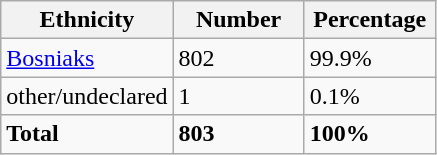<table class="wikitable">
<tr>
<th width="100px">Ethnicity</th>
<th width="80px">Number</th>
<th width="80px">Percentage</th>
</tr>
<tr>
<td><a href='#'>Bosniaks</a></td>
<td>802</td>
<td>99.9%</td>
</tr>
<tr>
<td>other/undeclared</td>
<td>1</td>
<td>0.1%</td>
</tr>
<tr>
<td><strong>Total</strong></td>
<td><strong>803</strong></td>
<td><strong>100%</strong></td>
</tr>
</table>
